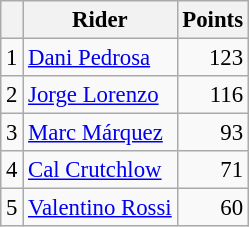<table class="wikitable" style="font-size: 95%;">
<tr>
<th></th>
<th>Rider</th>
<th>Points</th>
</tr>
<tr>
<td align=center>1</td>
<td> <a href='#'>Dani Pedrosa</a></td>
<td align=right>123</td>
</tr>
<tr>
<td align=center>2</td>
<td> <a href='#'>Jorge Lorenzo</a></td>
<td align=right>116</td>
</tr>
<tr>
<td align=center>3</td>
<td> <a href='#'>Marc Márquez</a></td>
<td align=right>93</td>
</tr>
<tr>
<td align=center>4</td>
<td> <a href='#'>Cal Crutchlow</a></td>
<td align=right>71</td>
</tr>
<tr>
<td align=center>5</td>
<td> <a href='#'>Valentino Rossi</a></td>
<td align=right>60</td>
</tr>
</table>
